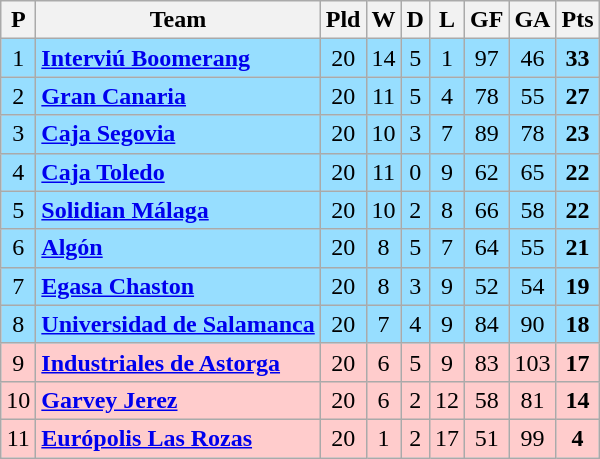<table class="wikitable sortable" style="text-align: center;">
<tr>
<th align="center">P</th>
<th align="center">Team</th>
<th align="center">Pld</th>
<th align="center">W</th>
<th align="center">D</th>
<th align="center">L</th>
<th align="center">GF</th>
<th align="center">GA</th>
<th align="center">Pts</th>
</tr>
<tr ! style="background:#97DEFF;">
<td>1</td>
<td align="left"><strong><a href='#'>Interviú Boomerang</a></strong></td>
<td>20</td>
<td>14</td>
<td>5</td>
<td>1</td>
<td>97</td>
<td>46</td>
<td><strong>33</strong></td>
</tr>
<tr ! style="background:#97DEFF;">
<td>2</td>
<td align="left"><strong><a href='#'>Gran Canaria</a></strong></td>
<td>20</td>
<td>11</td>
<td>5</td>
<td>4</td>
<td>78</td>
<td>55</td>
<td><strong>27</strong></td>
</tr>
<tr ! style="background:#97DEFF;">
<td>3</td>
<td align="left"><strong><a href='#'>Caja Segovia</a></strong></td>
<td>20</td>
<td>10</td>
<td>3</td>
<td>7</td>
<td>89</td>
<td>78</td>
<td><strong>23</strong></td>
</tr>
<tr ! style="background:#97DEFF;">
<td>4</td>
<td align="left"><strong><a href='#'>Caja Toledo</a></strong></td>
<td>20</td>
<td>11</td>
<td>0</td>
<td>9</td>
<td>62</td>
<td>65</td>
<td><strong>22</strong></td>
</tr>
<tr ! style="background:#97DEFF;">
<td>5</td>
<td align="left"><strong><a href='#'>Solidian Málaga</a></strong></td>
<td>20</td>
<td>10</td>
<td>2</td>
<td>8</td>
<td>66</td>
<td>58</td>
<td><strong>22</strong></td>
</tr>
<tr ! style="background:#97DEFF;">
<td>6</td>
<td align="left"><strong><a href='#'>Algón</a></strong></td>
<td>20</td>
<td>8</td>
<td>5</td>
<td>7</td>
<td>64</td>
<td>55</td>
<td><strong>21</strong></td>
</tr>
<tr ! style="background:#97DEFF;">
<td>7</td>
<td align="left"><strong><a href='#'>Egasa Chaston</a></strong></td>
<td>20</td>
<td>8</td>
<td>3</td>
<td>9</td>
<td>52</td>
<td>54</td>
<td><strong>19</strong></td>
</tr>
<tr ! style="background:#97DEFF;">
<td>8</td>
<td align="left"><strong><a href='#'>Universidad de Salamanca</a></strong></td>
<td>20</td>
<td>7</td>
<td>4</td>
<td>9</td>
<td>84</td>
<td>90</td>
<td><strong>18</strong></td>
</tr>
<tr ! style="background:#FFCCCC;">
<td>9</td>
<td align="left"><strong><a href='#'>Industriales de Astorga</a></strong></td>
<td>20</td>
<td>6</td>
<td>5</td>
<td>9</td>
<td>83</td>
<td>103</td>
<td><strong>17</strong></td>
</tr>
<tr ! style="background:#FFCCCC;">
<td>10</td>
<td align="left"><strong><a href='#'>Garvey Jerez</a></strong></td>
<td>20</td>
<td>6</td>
<td>2</td>
<td>12</td>
<td>58</td>
<td>81</td>
<td><strong>14</strong></td>
</tr>
<tr ! style="background:#FFCCCC;">
<td>11</td>
<td align="left"><strong><a href='#'>Európolis Las Rozas</a></strong></td>
<td>20</td>
<td>1</td>
<td>2</td>
<td>17</td>
<td>51</td>
<td>99</td>
<td><strong>4</strong></td>
</tr>
</table>
